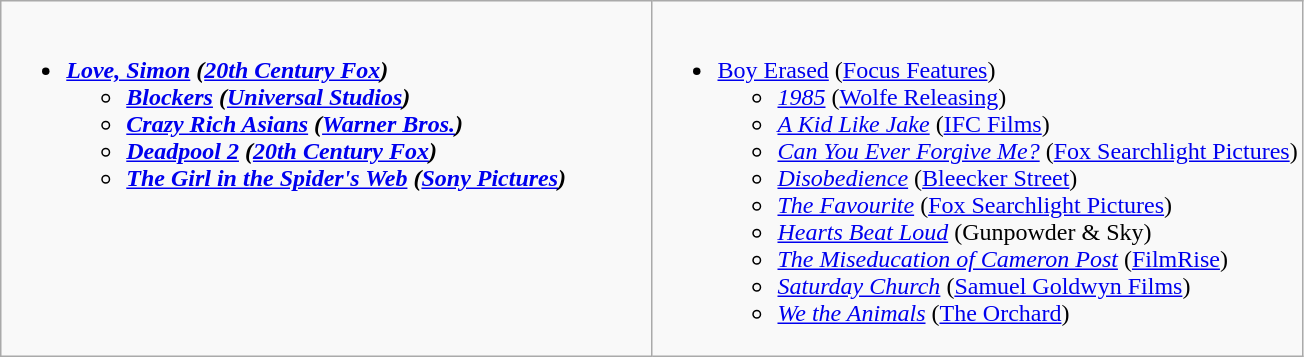<table class=wikitable>
<tr>
<td style="vertical-align:top; width:50%;"><br><ul><li><strong><em><a href='#'>Love, Simon</a><em> (<a href='#'>20th Century Fox</a>)<strong><ul><li></em><a href='#'>Blockers</a><em> (<a href='#'>Universal Studios</a>)</li><li></em><a href='#'>Crazy Rich Asians</a><em> (<a href='#'>Warner Bros.</a>)</li><li></em><a href='#'>Deadpool 2</a><em> (<a href='#'>20th Century Fox</a>)</li><li></em><a href='#'>The Girl in the Spider's Web</a><em> (<a href='#'>Sony Pictures</a>)</li></ul></li></ul></td>
<td style="vertical-align:top; width:50%;"><br><ul><li></em></strong><a href='#'>Boy Erased</a></em> (<a href='#'>Focus Features</a>)</strong><ul><li><em><a href='#'>1985</a></em> (<a href='#'>Wolfe Releasing</a>)</li><li><em><a href='#'>A Kid Like Jake</a></em> (<a href='#'>IFC Films</a>)</li><li><em><a href='#'>Can You Ever Forgive Me?</a></em> (<a href='#'>Fox Searchlight Pictures</a>)</li><li><em><a href='#'>Disobedience</a></em> (<a href='#'>Bleecker Street</a>)</li><li><em><a href='#'>The Favourite</a></em> (<a href='#'>Fox Searchlight Pictures</a>)</li><li><em> <a href='#'>Hearts Beat Loud</a></em> (Gunpowder & Sky)</li><li><em><a href='#'>The Miseducation of Cameron Post</a></em> (<a href='#'>FilmRise</a>)</li><li><em><a href='#'>Saturday Church</a></em> (<a href='#'>Samuel Goldwyn Films</a>)</li><li><em><a href='#'>We the Animals</a></em> (<a href='#'>The Orchard</a>)</li></ul></li></ul></td>
</tr>
</table>
